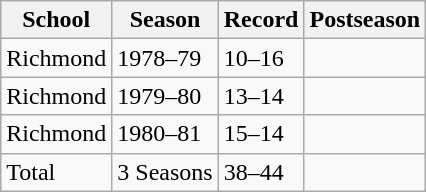<table class="wikitable">
<tr>
<th>School</th>
<th>Season</th>
<th>Record</th>
<th>Postseason</th>
</tr>
<tr>
<td>Richmond</td>
<td>1978–79</td>
<td>10–16</td>
<td></td>
</tr>
<tr>
<td>Richmond</td>
<td>1979–80</td>
<td>13–14</td>
<td></td>
</tr>
<tr>
<td>Richmond</td>
<td>1980–81</td>
<td>15–14</td>
<td></td>
</tr>
<tr>
<td>Total</td>
<td>3 Seasons</td>
<td>38–44</td>
<td></td>
</tr>
</table>
